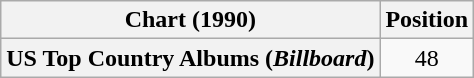<table class="wikitable plainrowheaders" style="text-align:center">
<tr>
<th scope="col">Chart (1990)</th>
<th scope="col">Position</th>
</tr>
<tr>
<th scope="row">US Top Country Albums (<em>Billboard</em>)</th>
<td>48</td>
</tr>
</table>
